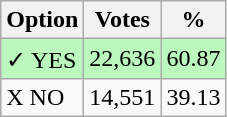<table class="wikitable">
<tr>
<th>Option</th>
<th>Votes</th>
<th>%</th>
</tr>
<tr>
<td style=background:#bbf8be>✓ YES</td>
<td style=background:#bbf8be>22,636</td>
<td style=background:#bbf8be>60.87</td>
</tr>
<tr>
<td>X NO</td>
<td>14,551</td>
<td>39.13</td>
</tr>
</table>
